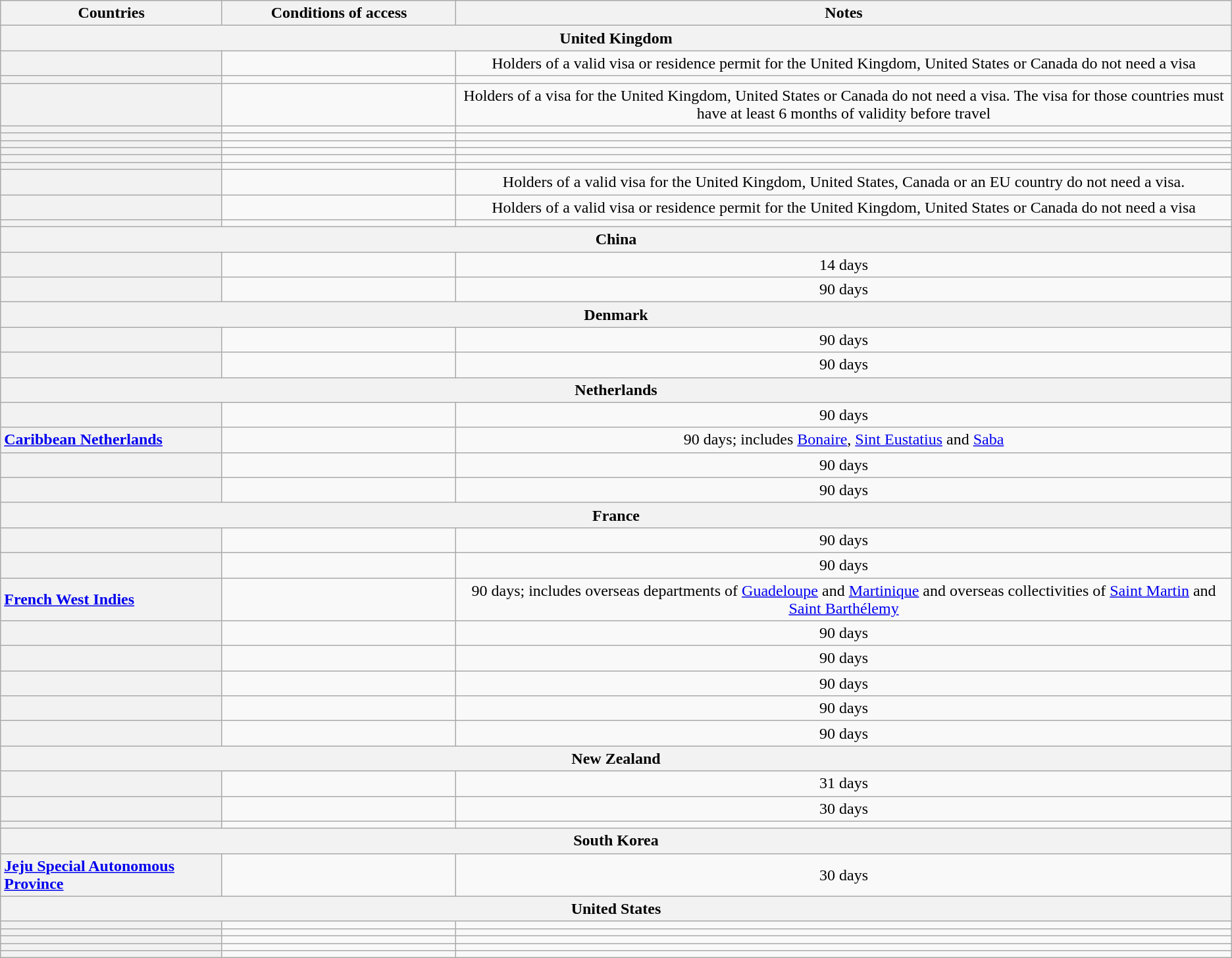<table class="wikitable" style="text-align: center; table-layout: fixed;">
<tr>
<th style="width:18%;">Countries</th>
<th style="width:19%;">Conditions of access</th>
<th>Notes</th>
</tr>
<tr>
<th colspan="3">United Kingdom</th>
</tr>
<tr>
<th style="text-align: left;"></th>
<td></td>
<td>Holders of a valid visa or residence permit for the United Kingdom, United States or Canada do not need a visa</td>
</tr>
<tr>
<th style="text-align: left;"></th>
<td></td>
<td></td>
</tr>
<tr>
<th style="text-align: left;"></th>
<td></td>
<td>Holders of a visa for the United Kingdom, United States or Canada do not need a visa. The visa for those countries must have at least 6 months of validity before travel</td>
</tr>
<tr>
<th style="text-align: left;"></th>
<td></td>
<td></td>
</tr>
<tr>
<th style="text-align: left;"></th>
<td></td>
<td></td>
</tr>
<tr>
<th style="text-align: left;"></th>
<td></td>
<td></td>
</tr>
<tr>
<th style="text-align: left;"></th>
<td></td>
<td></td>
</tr>
<tr>
<th style="text-align: left;"></th>
<td></td>
<td></td>
</tr>
<tr>
<th style="text-align: left;"></th>
<td></td>
<td></td>
</tr>
<tr>
<th style="text-align: left;"></th>
<td></td>
<td>Holders of a valid visa for the United Kingdom, United States, Canada or an EU country do not need a visa.</td>
</tr>
<tr>
<th style="text-align: left;"></th>
<td></td>
<td>Holders of a valid visa or residence permit for the United Kingdom, United States or Canada do not need a visa</td>
</tr>
<tr>
<th style="text-align: left;"></th>
<td></td>
<td></td>
</tr>
<tr>
<th colspan="3">China</th>
</tr>
<tr>
<th style="text-align: left;"></th>
<td></td>
<td>14 days</td>
</tr>
<tr>
<th style="text-align: left;"></th>
<td></td>
<td>90 days</td>
</tr>
<tr>
<th colspan="3">Denmark</th>
</tr>
<tr>
<th style="text-align: left;"></th>
<td></td>
<td>90 days</td>
</tr>
<tr>
<th style="text-align: left;"></th>
<td></td>
<td>90 days</td>
</tr>
<tr>
<th colspan="3">Netherlands</th>
</tr>
<tr>
<th style="text-align: left;"></th>
<td></td>
<td>90 days</td>
</tr>
<tr>
<th style="text-align: left;"> <a href='#'>Caribbean Netherlands</a></th>
<td></td>
<td>90 days; includes <a href='#'>Bonaire</a>, <a href='#'>Sint Eustatius</a> and <a href='#'>Saba</a></td>
</tr>
<tr>
<th style="text-align: left;"></th>
<td></td>
<td>90 days</td>
</tr>
<tr>
<th style="text-align: left;"></th>
<td></td>
<td>90 days</td>
</tr>
<tr>
<th colspan="3">France</th>
</tr>
<tr>
<th style="text-align: left;"></th>
<td></td>
<td>90 days</td>
</tr>
<tr>
<th style="text-align: left;"></th>
<td></td>
<td>90 days</td>
</tr>
<tr>
<th style="text-align: left;"> <a href='#'>French West Indies</a></th>
<td></td>
<td>90 days; includes overseas departments of <a href='#'>Guadeloupe</a> and <a href='#'>Martinique</a> and overseas collectivities of <a href='#'>Saint Martin</a> and <a href='#'>Saint Barthélemy</a></td>
</tr>
<tr>
<th style="text-align: left;"></th>
<td></td>
<td>90 days</td>
</tr>
<tr>
<th style="text-align: left;"></th>
<td></td>
<td>90 days</td>
</tr>
<tr>
<th style="text-align: left;"></th>
<td></td>
<td>90 days</td>
</tr>
<tr>
<th style="text-align: left;"></th>
<td></td>
<td>90 days</td>
</tr>
<tr>
<th style="text-align: left;"></th>
<td></td>
<td>90 days</td>
</tr>
<tr>
<th colspan="3">New Zealand</th>
</tr>
<tr>
<th style="text-align: left;"></th>
<td></td>
<td>31 days</td>
</tr>
<tr>
<th style="text-align: left;"></th>
<td></td>
<td>30 days</td>
</tr>
<tr>
<th style="text-align: left;"></th>
<td></td>
<td></td>
</tr>
<tr>
<th colspan="3">South Korea</th>
</tr>
<tr>
<th style="text-align: left;"><a href='#'>Jeju Special Autonomous Province</a></th>
<td></td>
<td>30 days</td>
</tr>
<tr>
<th colspan="3">United States</th>
</tr>
<tr>
<th style="text-align: left;"></th>
<td></td>
<td></td>
</tr>
<tr>
<th style="text-align: left;"></th>
<td></td>
<td></td>
</tr>
<tr>
<th style="text-align: left;"></th>
<td></td>
<td></td>
</tr>
<tr>
<th style="text-align: left;"></th>
<td></td>
<td></td>
</tr>
<tr>
<th style="text-align: left;"></th>
<td></td>
<td></td>
</tr>
</table>
